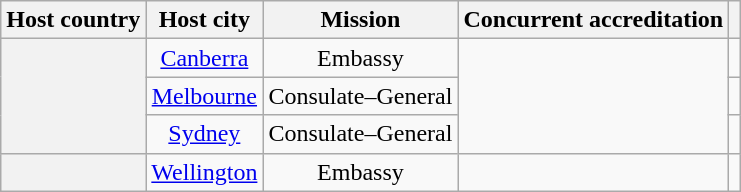<table class="wikitable plainrowheaders" style="text-align:center;">
<tr>
<th scope="col">Host country</th>
<th scope="col">Host city</th>
<th scope="col">Mission</th>
<th scope="col">Concurrent accreditation</th>
<th scope="col"></th>
</tr>
<tr>
<th rowspan="3" scope="row"></th>
<td><a href='#'>Canberra</a></td>
<td>Embassy</td>
<td rowspan="3"></td>
<td></td>
</tr>
<tr>
<td><a href='#'>Melbourne</a></td>
<td>Consulate–General</td>
<td></td>
</tr>
<tr>
<td><a href='#'>Sydney</a></td>
<td>Consulate–General</td>
<td></td>
</tr>
<tr>
<th scope="row"></th>
<td><a href='#'>Wellington</a></td>
<td>Embassy</td>
<td></td>
<td></td>
</tr>
</table>
